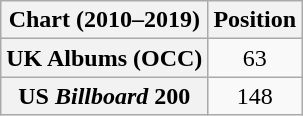<table class="wikitable sortable plainrowheaders" style="text-align:center">
<tr>
<th scope="col">Chart (2010–2019)</th>
<th scope="col">Position</th>
</tr>
<tr>
<th scope="row">UK Albums (OCC)</th>
<td>63</td>
</tr>
<tr>
<th scope="row">US <em>Billboard</em> 200</th>
<td>148</td>
</tr>
</table>
